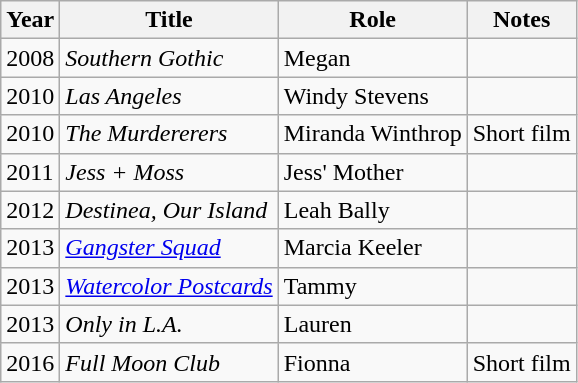<table class="wikitable sortable">
<tr>
<th>Year</th>
<th>Title</th>
<th>Role</th>
<th class="unsortable">Notes</th>
</tr>
<tr>
<td>2008</td>
<td><em>Southern Gothic</em></td>
<td>Megan</td>
<td></td>
</tr>
<tr>
<td>2010</td>
<td><em>Las Angeles</em></td>
<td>Windy Stevens</td>
<td></td>
</tr>
<tr>
<td>2010</td>
<td><em>The Murdererers</em></td>
<td>Miranda Winthrop</td>
<td>Short film</td>
</tr>
<tr>
<td>2011</td>
<td><em>Jess + Moss</em></td>
<td>Jess' Mother</td>
<td></td>
</tr>
<tr>
<td>2012</td>
<td><em>Destinea, Our Island</em></td>
<td>Leah Bally</td>
<td></td>
</tr>
<tr>
<td>2013</td>
<td><em><a href='#'>Gangster Squad</a></em></td>
<td>Marcia Keeler</td>
<td></td>
</tr>
<tr>
<td>2013</td>
<td><em><a href='#'>Watercolor Postcards</a></em></td>
<td>Tammy</td>
<td></td>
</tr>
<tr>
<td>2013</td>
<td><em>Only in L.A.</em></td>
<td>Lauren</td>
<td></td>
</tr>
<tr>
<td>2016</td>
<td><em>Full Moon Club</em></td>
<td>Fionna</td>
<td>Short film</td>
</tr>
</table>
